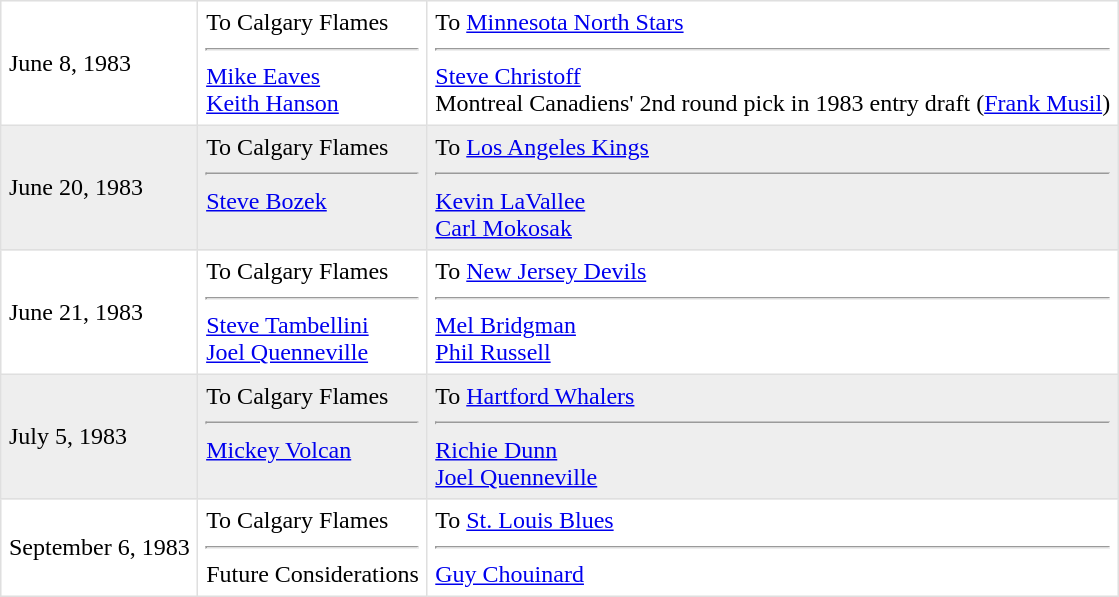<table border=1 style="border-collapse:collapse" bordercolor="#DFDFDF"  cellpadding="5">
<tr>
<td>June 8, 1983</td>
<td valign="top">To Calgary Flames <hr><a href='#'>Mike Eaves</a><br><a href='#'>Keith Hanson</a></td>
<td valign="top">To <a href='#'>Minnesota North Stars</a><hr><a href='#'>Steve Christoff</a><br>Montreal Canadiens' 2nd round pick in 1983 entry draft (<a href='#'>Frank Musil</a>)</td>
</tr>
<tr bgcolor="eeeeee">
<td>June 20, 1983</td>
<td valign="top">To Calgary Flames <hr><a href='#'>Steve Bozek</a></td>
<td valign="top">To <a href='#'>Los Angeles Kings</a><hr><a href='#'>Kevin LaVallee</a><br><a href='#'>Carl Mokosak</a></td>
</tr>
<tr>
<td>June 21, 1983</td>
<td valign="top">To Calgary Flames <hr><a href='#'>Steve Tambellini</a><br><a href='#'>Joel Quenneville</a></td>
<td valign="top">To <a href='#'>New Jersey Devils</a><hr><a href='#'>Mel Bridgman</a><br><a href='#'>Phil Russell</a></td>
</tr>
<tr bgcolor="eeeeee">
<td>July 5, 1983</td>
<td valign="top">To Calgary Flames <hr><a href='#'>Mickey Volcan</a></td>
<td valign="top">To <a href='#'>Hartford Whalers</a><hr><a href='#'>Richie Dunn</a><br><a href='#'>Joel Quenneville</a></td>
</tr>
<tr>
<td>September 6, 1983</td>
<td valign="top">To Calgary Flames <hr>Future Considerations</td>
<td valign="top">To <a href='#'>St. Louis Blues</a><hr><a href='#'>Guy Chouinard</a></td>
</tr>
</table>
